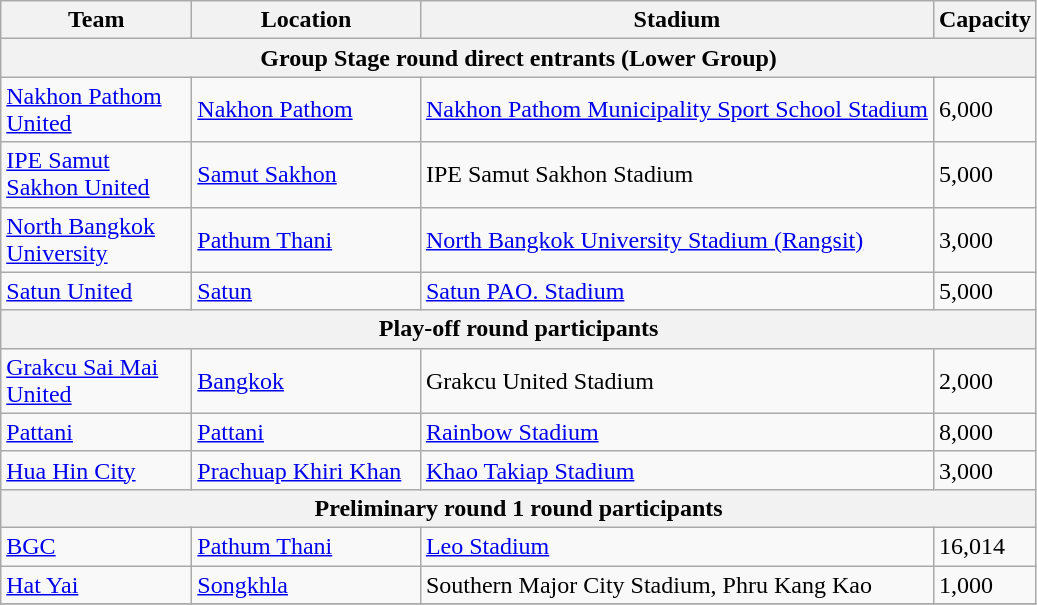<table class="wikitable sortable">
<tr>
<th width="120">Team</th>
<th width="145">Location</th>
<th>Stadium</th>
<th>Capacity</th>
</tr>
<tr>
<th colspan=4>Group Stage round direct entrants (Lower Group)</th>
</tr>
<tr>
<td><a href='#'>Nakhon Pathom United</a></td>
<td><a href='#'>Nakhon Pathom</a></td>
<td><a href='#'>Nakhon Pathom Municipality Sport School Stadium</a></td>
<td>6,000</td>
</tr>
<tr>
<td><a href='#'>IPE Samut Sakhon United</a></td>
<td><a href='#'>Samut Sakhon</a></td>
<td>IPE Samut Sakhon Stadium</td>
<td>5,000</td>
</tr>
<tr>
<td><a href='#'>North Bangkok University</a></td>
<td><a href='#'>Pathum Thani</a></td>
<td><a href='#'>North Bangkok University Stadium (Rangsit)</a></td>
<td>3,000</td>
</tr>
<tr>
<td><a href='#'>Satun United</a></td>
<td><a href='#'>Satun</a></td>
<td><a href='#'>Satun PAO. Stadium</a></td>
<td>5,000</td>
</tr>
<tr>
<th colspan=4>Play-off round participants</th>
</tr>
<tr>
<td><a href='#'>Grakcu Sai Mai United</a></td>
<td><a href='#'>Bangkok</a></td>
<td>Grakcu United Stadium</td>
<td>2,000</td>
</tr>
<tr>
<td><a href='#'>Pattani</a></td>
<td><a href='#'>Pattani</a></td>
<td><a href='#'>Rainbow Stadium</a></td>
<td>8,000</td>
</tr>
<tr>
<td><a href='#'>Hua Hin City</a></td>
<td><a href='#'>Prachuap Khiri Khan</a></td>
<td><a href='#'>Khao Takiap Stadium</a></td>
<td>3,000</td>
</tr>
<tr>
<th colspan=4>Preliminary round 1 round participants</th>
</tr>
<tr>
<td><a href='#'>BGC</a></td>
<td><a href='#'>Pathum Thani</a></td>
<td><a href='#'>Leo Stadium</a></td>
<td>16,014</td>
</tr>
<tr>
<td><a href='#'>Hat Yai</a></td>
<td><a href='#'>Songkhla</a></td>
<td>Southern Major City Stadium, Phru Kang Kao</td>
<td>1,000</td>
</tr>
<tr>
</tr>
</table>
